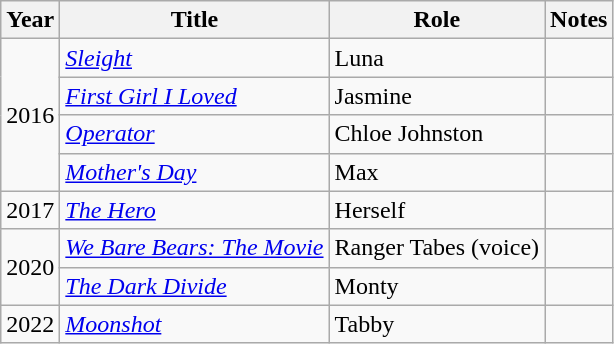<table class="wikitable">
<tr>
<th>Year</th>
<th>Title</th>
<th>Role</th>
<th>Notes</th>
</tr>
<tr>
<td rowspan="4">2016</td>
<td><em><a href='#'>Sleight</a></em></td>
<td>Luna</td>
<td></td>
</tr>
<tr>
<td><em><a href='#'>First Girl I Loved</a></em></td>
<td>Jasmine</td>
<td></td>
</tr>
<tr>
<td><em><a href='#'>Operator</a></em></td>
<td>Chloe Johnston</td>
<td></td>
</tr>
<tr>
<td><em><a href='#'>Mother's Day</a></em></td>
<td>Max</td>
<td></td>
</tr>
<tr>
<td>2017</td>
<td><em><a href='#'>The Hero</a></em></td>
<td>Herself</td>
<td></td>
</tr>
<tr>
<td rowspan="2">2020</td>
<td><em><a href='#'>We Bare Bears: The Movie</a></em></td>
<td>Ranger Tabes (voice)</td>
<td></td>
</tr>
<tr>
<td><em><a href='#'>The Dark Divide</a></em></td>
<td>Monty</td>
<td></td>
</tr>
<tr>
<td>2022</td>
<td><em><a href='#'>Moonshot</a></em></td>
<td>Tabby</td>
<td></td>
</tr>
</table>
